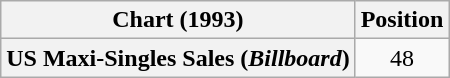<table class="wikitable plainrowheaders" style="text-align:center">
<tr>
<th>Chart (1993)</th>
<th>Position</th>
</tr>
<tr>
<th scope="row">US Maxi-Singles Sales (<em>Billboard</em>)</th>
<td>48</td>
</tr>
</table>
